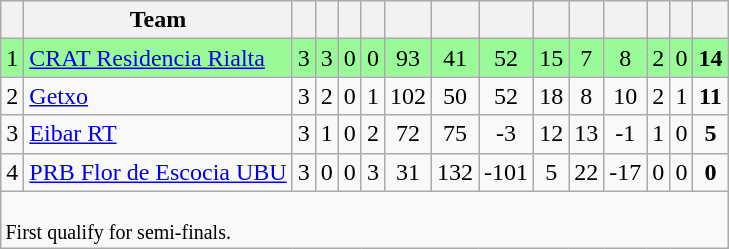<table class="wikitable" style="text-align:center;">
<tr>
<th></th>
<th>Team</th>
<th></th>
<th></th>
<th></th>
<th></th>
<th></th>
<th></th>
<th></th>
<th></th>
<th></th>
<th></th>
<th></th>
<th></th>
<th></th>
</tr>
<tr bgcolor=palegreen>
<td>1</td>
<td align="left"><a href='#'>CRAT Residencia Rialta</a></td>
<td>3</td>
<td>3</td>
<td>0</td>
<td>0</td>
<td>93</td>
<td>41</td>
<td>52</td>
<td>15</td>
<td>7</td>
<td>8</td>
<td>2</td>
<td>0</td>
<td><strong>14</strong></td>
</tr>
<tr>
<td>2</td>
<td align="left"><a href='#'>Getxo</a></td>
<td>3</td>
<td>2</td>
<td>0</td>
<td>1</td>
<td>102</td>
<td>50</td>
<td>52</td>
<td>18</td>
<td>8</td>
<td>10</td>
<td>2</td>
<td>1</td>
<td><strong>11</strong></td>
</tr>
<tr>
<td>3</td>
<td align="left"><a href='#'>Eibar RT</a></td>
<td>3</td>
<td>1</td>
<td>0</td>
<td>2</td>
<td>72</td>
<td>75</td>
<td>-3</td>
<td>12</td>
<td>13</td>
<td>-1</td>
<td>1</td>
<td>0</td>
<td><strong>5</strong></td>
</tr>
<tr>
<td>4</td>
<td align="left"><a href='#'>PRB Flor de Escocia UBU</a></td>
<td>3</td>
<td>0</td>
<td>0</td>
<td>3</td>
<td>31</td>
<td>132</td>
<td>-101</td>
<td>5</td>
<td>22</td>
<td>-17</td>
<td>0</td>
<td>0</td>
<td><strong>0</strong></td>
</tr>
<tr | style="text-align:left;" |>
<td colspan="15" style="border:0px; font-size:smaller"><br><span>First</span> qualify for semi-finals.</td>
</tr>
</table>
